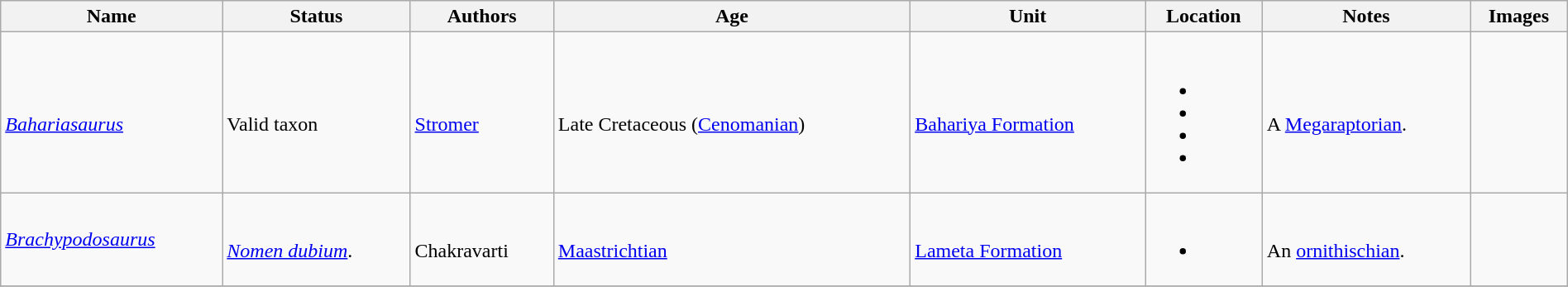<table class="wikitable sortable" align="center" width="100%">
<tr>
<th>Name</th>
<th>Status</th>
<th>Authors</th>
<th>Age</th>
<th>Unit</th>
<th>Location</th>
<th class="unsortable">Notes</th>
<th class="unsortable">Images</th>
</tr>
<tr>
<td><br><em><a href='#'>Bahariasaurus</a></em></td>
<td><br>Valid taxon</td>
<td><br><a href='#'>Stromer</a></td>
<td><br>Late Cretaceous (<a href='#'>Cenomanian</a>)</td>
<td><br><a href='#'>Bahariya Formation</a></td>
<td><br><ul><li></li><li></li><li></li><li></li></ul></td>
<td><br>A <a href='#'>Megaraptorian</a>.</td>
<td></td>
</tr>
<tr>
<td><em><a href='#'>Brachypodosaurus</a></em></td>
<td><br><em><a href='#'>Nomen dubium</a></em>.</td>
<td><br>Chakravarti</td>
<td><br><a href='#'>Maastrichtian</a></td>
<td><br><a href='#'>Lameta Formation</a></td>
<td><br><ul><li></li></ul></td>
<td><br>An <a href='#'>ornithischian</a>.</td>
<td></td>
</tr>
<tr>
</tr>
</table>
